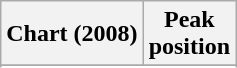<table class="wikitable sortable plainrowheaders">
<tr>
<th>Chart (2008)</th>
<th>Peak<br>position</th>
</tr>
<tr>
</tr>
<tr>
</tr>
<tr>
</tr>
</table>
